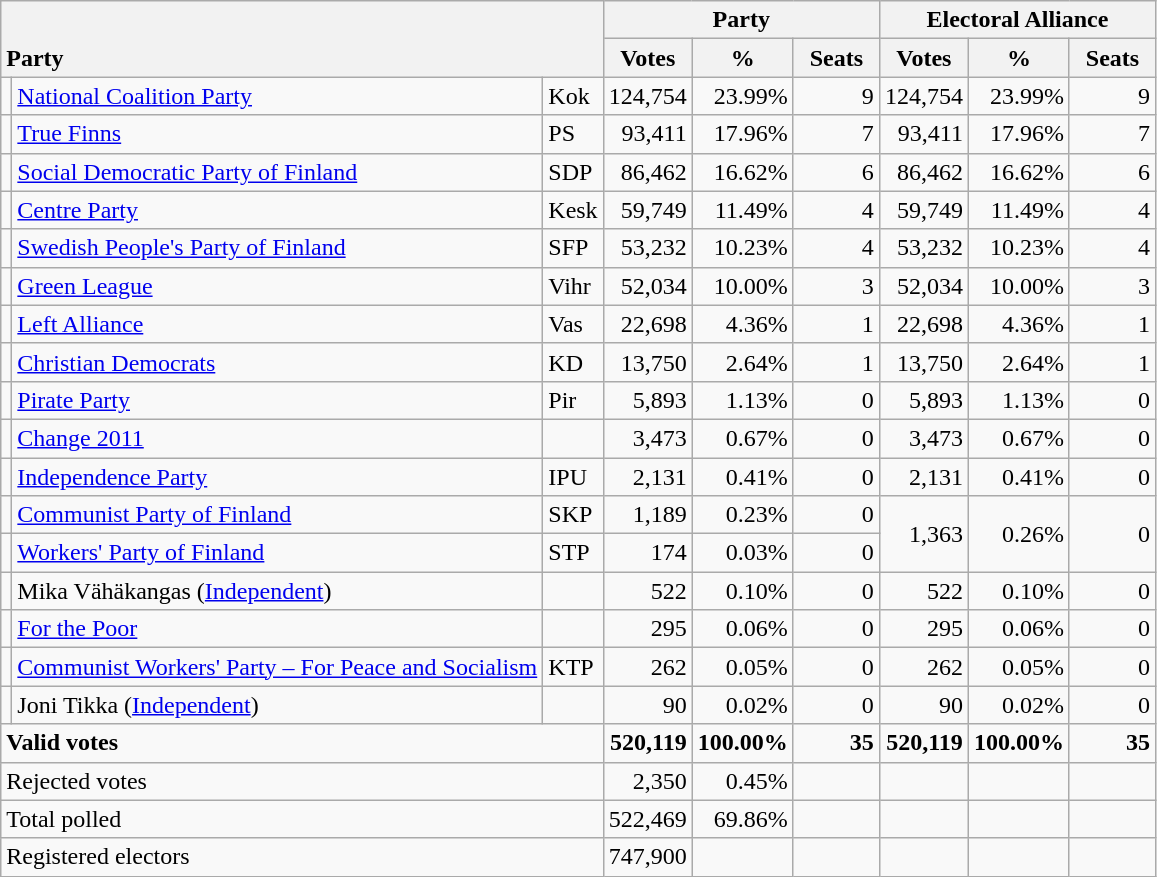<table class="wikitable" border="1" style="text-align:right;">
<tr>
<th style="text-align:left;" valign=bottom rowspan=2 colspan=3>Party</th>
<th colspan=3>Party</th>
<th colspan=3>Electoral Alliance</th>
</tr>
<tr>
<th align=center valign=bottom width="50">Votes</th>
<th align=center valign=bottom width="50">%</th>
<th align=center valign=bottom width="50">Seats</th>
<th align=center valign=bottom width="50">Votes</th>
<th align=center valign=bottom width="50">%</th>
<th align=center valign=bottom width="50">Seats</th>
</tr>
<tr>
<td></td>
<td align=left><a href='#'>National Coalition Party</a></td>
<td align=left>Kok</td>
<td>124,754</td>
<td>23.99%</td>
<td>9</td>
<td>124,754</td>
<td>23.99%</td>
<td>9</td>
</tr>
<tr>
<td></td>
<td align=left><a href='#'>True Finns</a></td>
<td align=left>PS</td>
<td>93,411</td>
<td>17.96%</td>
<td>7</td>
<td>93,411</td>
<td>17.96%</td>
<td>7</td>
</tr>
<tr>
<td></td>
<td align=left style="white-space: nowrap;"><a href='#'>Social Democratic Party of Finland</a></td>
<td align=left>SDP</td>
<td>86,462</td>
<td>16.62%</td>
<td>6</td>
<td>86,462</td>
<td>16.62%</td>
<td>6</td>
</tr>
<tr>
<td></td>
<td align=left><a href='#'>Centre Party</a></td>
<td align=left>Kesk</td>
<td>59,749</td>
<td>11.49%</td>
<td>4</td>
<td>59,749</td>
<td>11.49%</td>
<td>4</td>
</tr>
<tr>
<td></td>
<td align=left><a href='#'>Swedish People's Party of Finland</a></td>
<td align=left>SFP</td>
<td>53,232</td>
<td>10.23%</td>
<td>4</td>
<td>53,232</td>
<td>10.23%</td>
<td>4</td>
</tr>
<tr>
<td></td>
<td align=left><a href='#'>Green League</a></td>
<td align=left>Vihr</td>
<td>52,034</td>
<td>10.00%</td>
<td>3</td>
<td>52,034</td>
<td>10.00%</td>
<td>3</td>
</tr>
<tr>
<td></td>
<td align=left><a href='#'>Left Alliance</a></td>
<td align=left>Vas</td>
<td>22,698</td>
<td>4.36%</td>
<td>1</td>
<td>22,698</td>
<td>4.36%</td>
<td>1</td>
</tr>
<tr>
<td></td>
<td align=left><a href='#'>Christian Democrats</a></td>
<td align=left>KD</td>
<td>13,750</td>
<td>2.64%</td>
<td>1</td>
<td>13,750</td>
<td>2.64%</td>
<td>1</td>
</tr>
<tr>
<td></td>
<td align=left><a href='#'>Pirate Party</a></td>
<td align=left>Pir</td>
<td>5,893</td>
<td>1.13%</td>
<td>0</td>
<td>5,893</td>
<td>1.13%</td>
<td>0</td>
</tr>
<tr>
<td></td>
<td align=left><a href='#'>Change 2011</a></td>
<td align=left></td>
<td>3,473</td>
<td>0.67%</td>
<td>0</td>
<td>3,473</td>
<td>0.67%</td>
<td>0</td>
</tr>
<tr>
<td></td>
<td align=left><a href='#'>Independence Party</a></td>
<td align=left>IPU</td>
<td>2,131</td>
<td>0.41%</td>
<td>0</td>
<td>2,131</td>
<td>0.41%</td>
<td>0</td>
</tr>
<tr>
<td></td>
<td align=left><a href='#'>Communist Party of Finland</a></td>
<td align=left>SKP</td>
<td>1,189</td>
<td>0.23%</td>
<td>0</td>
<td rowspan=2>1,363</td>
<td rowspan=2>0.26%</td>
<td rowspan=2>0</td>
</tr>
<tr>
<td></td>
<td align=left><a href='#'>Workers' Party of Finland</a></td>
<td align=left>STP</td>
<td>174</td>
<td>0.03%</td>
<td>0</td>
</tr>
<tr>
<td></td>
<td align=left>Mika Vähäkangas (<a href='#'>Independent</a>)</td>
<td align=left></td>
<td>522</td>
<td>0.10%</td>
<td>0</td>
<td>522</td>
<td>0.10%</td>
<td>0</td>
</tr>
<tr>
<td></td>
<td align=left><a href='#'>For the Poor</a></td>
<td align=left></td>
<td>295</td>
<td>0.06%</td>
<td>0</td>
<td>295</td>
<td>0.06%</td>
<td>0</td>
</tr>
<tr>
<td></td>
<td align=left><a href='#'>Communist Workers' Party – For Peace and Socialism</a></td>
<td align=left>KTP</td>
<td>262</td>
<td>0.05%</td>
<td>0</td>
<td>262</td>
<td>0.05%</td>
<td>0</td>
</tr>
<tr>
<td></td>
<td align=left>Joni Tikka (<a href='#'>Independent</a>)</td>
<td align=left></td>
<td>90</td>
<td>0.02%</td>
<td>0</td>
<td>90</td>
<td>0.02%</td>
<td>0</td>
</tr>
<tr style="font-weight:bold">
<td align=left colspan=3>Valid votes</td>
<td>520,119</td>
<td>100.00%</td>
<td>35</td>
<td>520,119</td>
<td>100.00%</td>
<td>35</td>
</tr>
<tr>
<td align=left colspan=3>Rejected votes</td>
<td>2,350</td>
<td>0.45%</td>
<td></td>
<td></td>
<td></td>
<td></td>
</tr>
<tr>
<td align=left colspan=3>Total polled</td>
<td>522,469</td>
<td>69.86%</td>
<td></td>
<td></td>
<td></td>
<td></td>
</tr>
<tr>
<td align=left colspan=3>Registered electors</td>
<td>747,900</td>
<td></td>
<td></td>
<td></td>
<td></td>
<td></td>
</tr>
</table>
